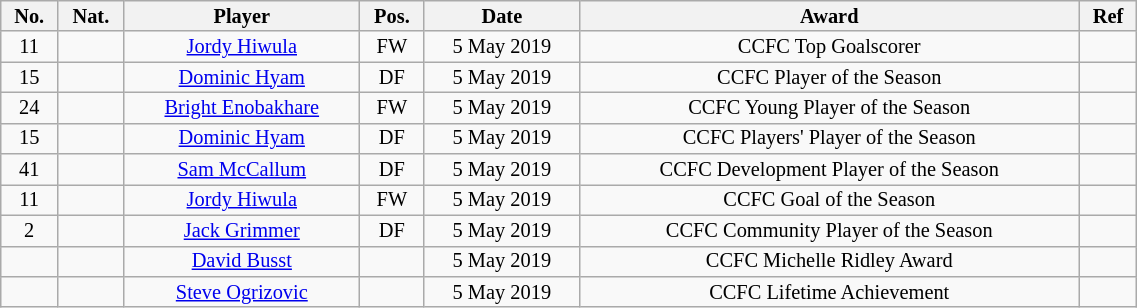<table class="wikitable sortable alternance" style="font-size:85%; text-align:center; line-height:14px; width:60%;">
<tr>
<th>No.</th>
<th>Nat.</th>
<th>Player</th>
<th>Pos.</th>
<th>Date</th>
<th>Award</th>
<th>Ref</th>
</tr>
<tr>
<td>11</td>
<td></td>
<td><a href='#'>Jordy Hiwula</a></td>
<td>FW</td>
<td>5 May 2019</td>
<td>CCFC Top Goalscorer</td>
<td></td>
</tr>
<tr>
<td>15</td>
<td></td>
<td><a href='#'>Dominic Hyam</a></td>
<td>DF</td>
<td>5 May 2019</td>
<td>CCFC Player of the Season</td>
<td></td>
</tr>
<tr>
<td>24</td>
<td></td>
<td><a href='#'>Bright Enobakhare</a></td>
<td>FW</td>
<td>5 May 2019</td>
<td>CCFC Young Player of the Season</td>
<td></td>
</tr>
<tr>
<td>15</td>
<td></td>
<td><a href='#'>Dominic Hyam</a></td>
<td>DF</td>
<td>5 May 2019</td>
<td>CCFC Players' Player of the Season</td>
<td></td>
</tr>
<tr>
<td>41</td>
<td></td>
<td><a href='#'>Sam McCallum</a></td>
<td>DF</td>
<td>5 May 2019</td>
<td>CCFC Development Player of the Season</td>
<td></td>
</tr>
<tr>
<td>11</td>
<td></td>
<td><a href='#'>Jordy Hiwula</a></td>
<td>FW</td>
<td>5 May 2019</td>
<td>CCFC Goal of the Season</td>
<td></td>
</tr>
<tr>
<td>2</td>
<td></td>
<td><a href='#'>Jack Grimmer</a></td>
<td>DF</td>
<td>5 May 2019</td>
<td>CCFC Community Player of the Season</td>
<td></td>
</tr>
<tr>
<td></td>
<td></td>
<td><a href='#'>David Busst</a></td>
<td></td>
<td>5 May 2019</td>
<td>CCFC Michelle Ridley Award</td>
<td></td>
</tr>
<tr>
<td></td>
<td></td>
<td><a href='#'>Steve Ogrizovic</a></td>
<td></td>
<td>5 May 2019</td>
<td>CCFC Lifetime Achievement</td>
<td></td>
</tr>
</table>
